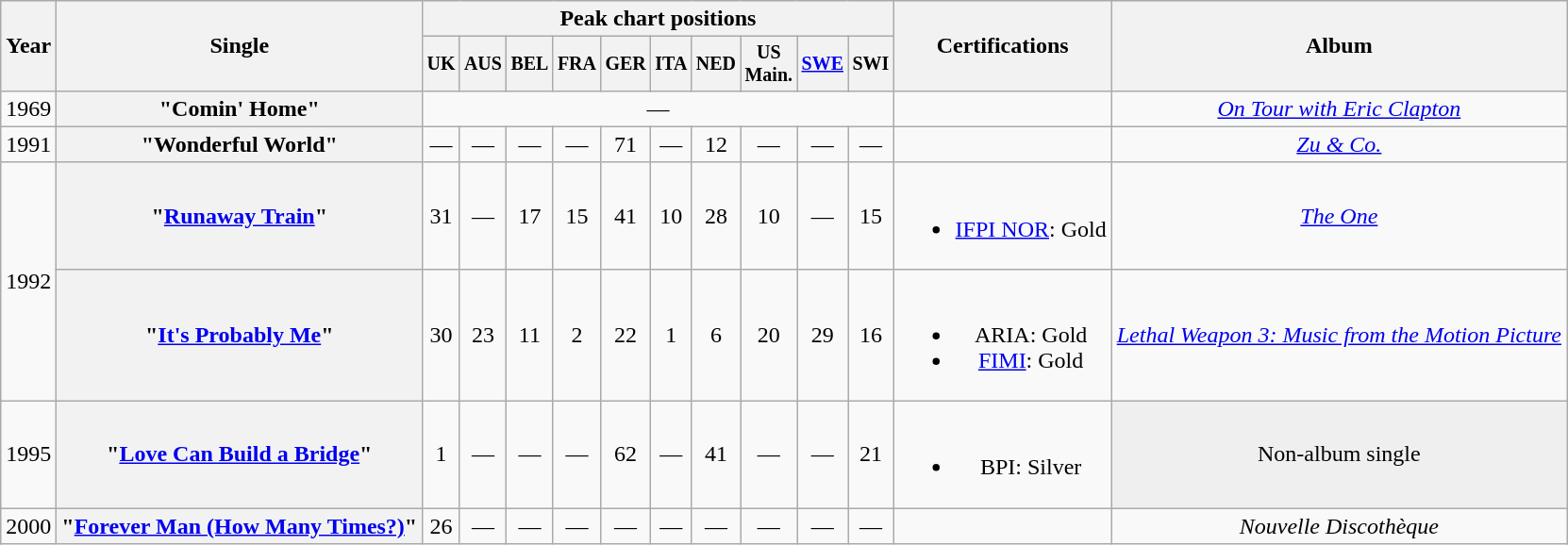<table class="wikitable plainrowheaders" style="text-align:center;">
<tr>
<th rowspan="2">Year</th>
<th rowspan="2">Single</th>
<th colspan="10">Peak chart positions</th>
<th rowspan="2">Certifications<br></th>
<th rowspan="2">Album</th>
</tr>
<tr style="font-size:smaller;">
<th>UK<br></th>
<th>AUS<br></th>
<th>BEL<br></th>
<th>FRA<br></th>
<th>GER<br></th>
<th>ITA<br></th>
<th>NED<br></th>
<th>US<br>Main.<br></th>
<th><a href='#'>SWE</a><br></th>
<th>SWI<br></th>
</tr>
<tr>
<td>1969</td>
<th scope="row">"Comin' Home"<br></th>
<td colspan="10">—</td>
<td></td>
<td><em><a href='#'>On Tour with Eric Clapton</a></em></td>
</tr>
<tr>
<td>1991</td>
<th scope="row">"Wonderful World"<br></th>
<td>—</td>
<td>—</td>
<td>—</td>
<td>—</td>
<td>71</td>
<td>—</td>
<td>12</td>
<td>—</td>
<td>—</td>
<td>—</td>
<td></td>
<td><em><a href='#'>Zu & Co.</a></em></td>
</tr>
<tr>
<td rowspan="2">1992</td>
<th scope="row">"<a href='#'>Runaway Train</a>"<br></th>
<td>31</td>
<td>—</td>
<td>17</td>
<td>15</td>
<td>41</td>
<td>10</td>
<td>28</td>
<td>10</td>
<td>—</td>
<td>15</td>
<td><br><ul><li><a href='#'>IFPI NOR</a>: Gold</li></ul></td>
<td><em><a href='#'>The One</a></em></td>
</tr>
<tr>
<th scope="row">"<a href='#'>It's Probably Me</a>"<br></th>
<td>30</td>
<td>23</td>
<td>11</td>
<td>2</td>
<td>22</td>
<td>1</td>
<td>6</td>
<td>20</td>
<td>29</td>
<td>16</td>
<td><br><ul><li>ARIA: Gold</li><li><a href='#'>FIMI</a>: Gold</li></ul></td>
<td><em><a href='#'>Lethal Weapon 3: Music from the Motion Picture</a></em></td>
</tr>
<tr>
<td>1995</td>
<th scope="row">"<a href='#'>Love Can Build a Bridge</a>"<br></th>
<td>1</td>
<td>—</td>
<td>—</td>
<td>—</td>
<td>62</td>
<td>—</td>
<td>41</td>
<td>—</td>
<td>—</td>
<td>21</td>
<td><br><ul><li>BPI: Silver</li></ul></td>
<td bgcolor="#efefef"><span>Non-album single</span></td>
</tr>
<tr>
<td>2000</td>
<th scope="row">"<a href='#'>Forever Man (How Many Times?)</a>"<br></th>
<td>26</td>
<td>—</td>
<td>—</td>
<td>—</td>
<td>—</td>
<td>—</td>
<td>—</td>
<td>—</td>
<td>—</td>
<td>—</td>
<td></td>
<td><em>Nouvelle Discothèque</em></td>
</tr>
</table>
